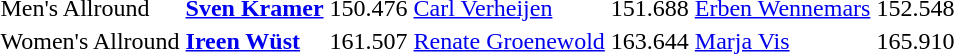<table>
<tr>
<td>Men's Allround</td>
<td><strong><a href='#'>Sven Kramer</a></strong></td>
<td>150.476</td>
<td><a href='#'>Carl Verheijen</a></td>
<td>151.688</td>
<td><a href='#'>Erben Wennemars</a></td>
<td>152.548</td>
</tr>
<tr>
<td>Women's Allround</td>
<td><strong><a href='#'>Ireen Wüst</a></strong></td>
<td>161.507</td>
<td><a href='#'>Renate Groenewold</a></td>
<td>163.644</td>
<td><a href='#'>Marja Vis</a></td>
<td>165.910</td>
</tr>
</table>
